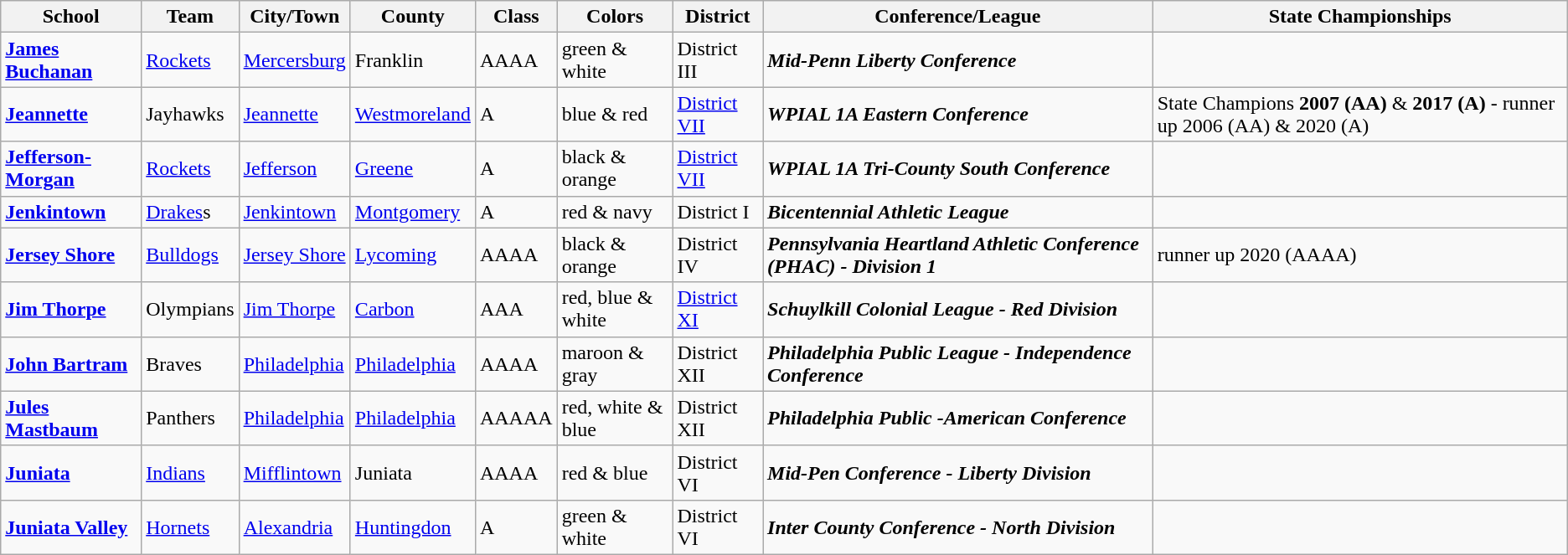<table class="wikitable sortable">
<tr>
<th>School</th>
<th>Team</th>
<th>City/Town</th>
<th>County</th>
<th>Class</th>
<th>Colors</th>
<th>District</th>
<th>Conference/League</th>
<th>State Championships</th>
</tr>
<tr style=#FFF5EE;">
<td><strong><a href='#'>James Buchanan</a></strong></td>
<td><a href='#'>Rockets</a></td>
<td><a href='#'>Mercersburg</a></td>
<td>Franklin</td>
<td>AAAA</td>
<td> green & white</td>
<td>District III</td>
<td><strong><em>Mid-Penn Liberty Conference</em></strong></td>
<td></td>
</tr>
<tr style=#FFF5EE;">
<td><strong><a href='#'>Jeannette</a></strong></td>
<td>Jayhawks</td>
<td><a href='#'>Jeannette</a></td>
<td><a href='#'>Westmoreland</a></td>
<td>A</td>
<td> blue & red</td>
<td><a href='#'>District VII</a></td>
<td><strong><em>WPIAL 1A Eastern Conference</em></strong></td>
<td>State Champions <strong>2007 (AA)</strong> & <strong>2017 (A)</strong> - runner up 2006 (AA) & 2020 (A)</td>
</tr>
<tr style=#FFF5EE;">
<td><strong><a href='#'>Jefferson-Morgan</a></strong></td>
<td><a href='#'>Rockets</a></td>
<td><a href='#'>Jefferson</a></td>
<td><a href='#'>Greene</a></td>
<td>A</td>
<td> black & orange</td>
<td><a href='#'>District VII</a></td>
<td><strong><em>WPIAL 1A Tri-County South Conference</em></strong></td>
<td></td>
</tr>
<tr style=#FFF5EE;">
<td><strong><a href='#'>Jenkintown</a></strong></td>
<td><a href='#'>Drakes</a>s</td>
<td><a href='#'>Jenkintown</a></td>
<td><a href='#'>Montgomery</a></td>
<td>A</td>
<td> red & navy</td>
<td>District I</td>
<td><strong><em>Bicentennial Athletic League</em></strong></td>
<td></td>
</tr>
<tr style=#FFF5EE;">
<td><strong><a href='#'>Jersey Shore</a></strong></td>
<td><a href='#'>Bulldogs</a></td>
<td><a href='#'>Jersey Shore</a></td>
<td><a href='#'>Lycoming</a></td>
<td>AAAA</td>
<td> black & orange</td>
<td>District IV</td>
<td><strong><em>Pennsylvania Heartland Athletic Conference (PHAC) - Division 1</em></strong></td>
<td>runner up 2020 (AAAA)</td>
</tr>
<tr style=#FFF5EE;">
<td><strong><a href='#'>Jim Thorpe</a></strong></td>
<td>Olympians</td>
<td><a href='#'>Jim Thorpe</a></td>
<td><a href='#'>Carbon</a></td>
<td>AAA</td>
<td> red, blue & white</td>
<td><a href='#'>District XI</a></td>
<td><strong><em>Schuylkill Colonial League - Red Division</em></strong></td>
<td></td>
</tr>
<tr style=>
<td><strong><a href='#'>John Bartram</a></strong></td>
<td>Braves</td>
<td><a href='#'>Philadelphia</a></td>
<td><a href='#'>Philadelphia</a></td>
<td>AAAA</td>
<td> maroon & gray</td>
<td>District XII</td>
<td><strong><em>Philadelphia Public League - Independence Conference</em></strong></td>
<td></td>
</tr>
<tr style=#FFF5EE;">
<td><strong><a href='#'>Jules Mastbaum</a></strong></td>
<td>Panthers</td>
<td><a href='#'>Philadelphia</a></td>
<td><a href='#'>Philadelphia</a></td>
<td>AAAAA</td>
<td> red, white & blue</td>
<td>District XII</td>
<td><strong><em>Philadelphia Public -American Conference</em></strong></td>
<td></td>
</tr>
<tr style=#FFF5EE;">
<td><strong><a href='#'>Juniata</a></strong></td>
<td><a href='#'>Indians</a></td>
<td><a href='#'>Mifflintown</a></td>
<td>Juniata</td>
<td>AAAA</td>
<td> red & blue</td>
<td>District VI</td>
<td><strong><em>Mid-Pen Conference - Liberty Division</em></strong></td>
<td></td>
</tr>
<tr style=#FFF5EE;">
<td><strong><a href='#'>Juniata Valley</a></strong></td>
<td><a href='#'>Hornets</a></td>
<td><a href='#'>Alexandria</a></td>
<td><a href='#'>Huntingdon</a></td>
<td>A</td>
<td> green & white</td>
<td>District VI</td>
<td><strong><em>Inter County Conference - North Division</em></strong></td>
<td></td>
</tr>
</table>
